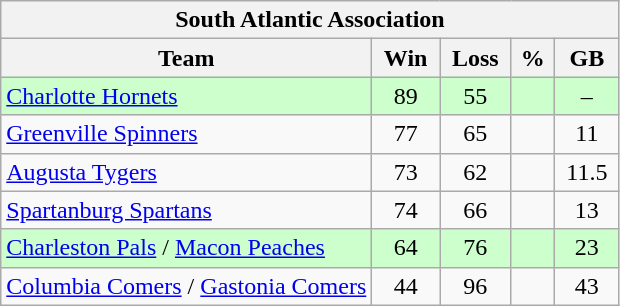<table class="wikitable">
<tr>
<th colspan="5">South Atlantic Association</th>
</tr>
<tr>
<th width="60%">Team</th>
<th>Win</th>
<th>Loss</th>
<th>%</th>
<th>GB</th>
</tr>
<tr align=center bgcolor=ccffcc>
<td align=left><a href='#'>Charlotte Hornets</a></td>
<td>89</td>
<td>55</td>
<td></td>
<td>–</td>
</tr>
<tr align=center>
<td align=left><a href='#'>Greenville Spinners</a></td>
<td>77</td>
<td>65</td>
<td></td>
<td>11</td>
</tr>
<tr align=center>
<td align=left><a href='#'>Augusta Tygers</a></td>
<td>73</td>
<td>62</td>
<td></td>
<td>11.5</td>
</tr>
<tr align=center>
<td align=left><a href='#'>Spartanburg Spartans</a></td>
<td>74</td>
<td>66</td>
<td></td>
<td>13</td>
</tr>
<tr align=center bgcolor=ccffcc>
<td align=left><a href='#'>Charleston Pals</a> / <a href='#'>Macon Peaches</a></td>
<td>64</td>
<td>76</td>
<td></td>
<td>23</td>
</tr>
<tr align=center>
<td align=left><a href='#'>Columbia Comers</a> / <a href='#'>Gastonia Comers</a></td>
<td>44</td>
<td>96</td>
<td></td>
<td>43</td>
</tr>
</table>
